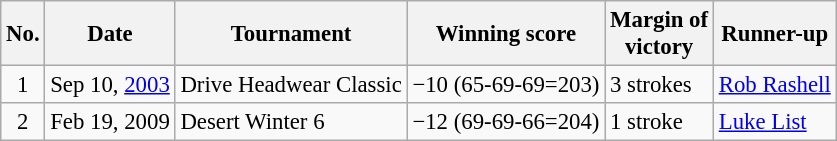<table class="wikitable" style="font-size:95%;">
<tr>
<th>No.</th>
<th>Date</th>
<th>Tournament</th>
<th>Winning score</th>
<th>Margin of<br>victory</th>
<th>Runner-up</th>
</tr>
<tr>
<td align=center>1</td>
<td align=right>Sep 10, <a href='#'>2003</a></td>
<td>Drive Headwear Classic</td>
<td>−10 (65-69-69=203)</td>
<td>3 strokes</td>
<td> <a href='#'>Rob Rashell</a></td>
</tr>
<tr>
<td align=center>2</td>
<td align=right>Feb 19, 2009</td>
<td>Desert Winter 6</td>
<td>−12 (69-69-66=204)</td>
<td>1 stroke</td>
<td> <a href='#'>Luke List</a></td>
</tr>
</table>
